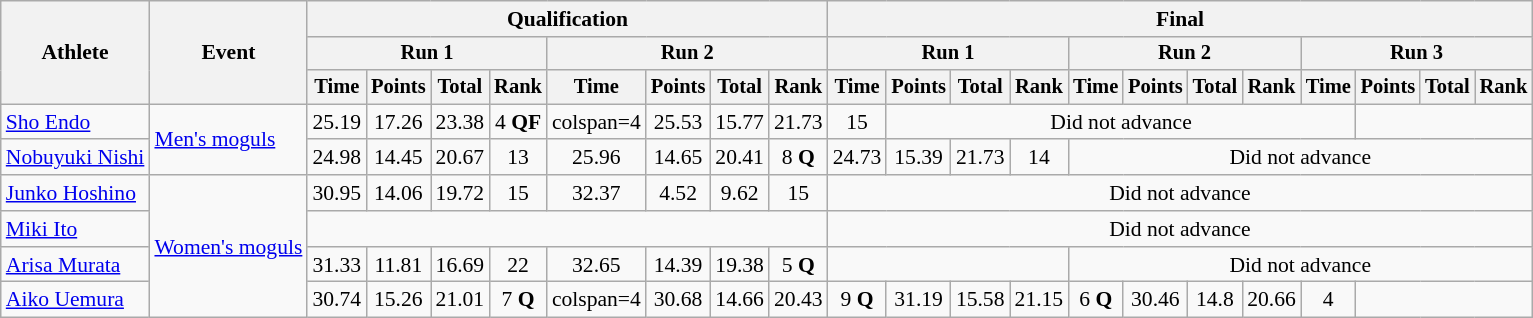<table class="wikitable" style="font-size:90%">
<tr>
<th rowspan=3>Athlete</th>
<th rowspan=3>Event</th>
<th colspan=8>Qualification</th>
<th colspan=12>Final</th>
</tr>
<tr style="font-size:95%">
<th colspan=4>Run 1</th>
<th colspan=4>Run 2</th>
<th colspan=4>Run 1</th>
<th colspan=4>Run 2</th>
<th colspan=4>Run 3</th>
</tr>
<tr style="font-size:95%">
<th>Time</th>
<th>Points</th>
<th>Total</th>
<th>Rank</th>
<th>Time</th>
<th>Points</th>
<th>Total</th>
<th>Rank</th>
<th>Time</th>
<th>Points</th>
<th>Total</th>
<th>Rank</th>
<th>Time</th>
<th>Points</th>
<th>Total</th>
<th>Rank</th>
<th>Time</th>
<th>Points</th>
<th>Total</th>
<th>Rank</th>
</tr>
<tr align=center>
<td align=left><a href='#'>Sho Endo</a></td>
<td align=left rowspan=2><a href='#'>Men's moguls</a></td>
<td>25.19</td>
<td>17.26</td>
<td>23.38</td>
<td>4 <strong>QF</strong></td>
<td>colspan=4 </td>
<td>25.53</td>
<td>15.77</td>
<td>21.73</td>
<td>15</td>
<td colspan=8>Did not advance</td>
</tr>
<tr align=center>
<td align=left><a href='#'>Nobuyuki Nishi</a></td>
<td>24.98</td>
<td>14.45</td>
<td>20.67</td>
<td>13</td>
<td>25.96</td>
<td>14.65</td>
<td>20.41</td>
<td>8 <strong>Q</strong></td>
<td>24.73</td>
<td>15.39</td>
<td>21.73</td>
<td>14</td>
<td colspan=8>Did not advance</td>
</tr>
<tr align=center>
<td align=left><a href='#'>Junko Hoshino</a></td>
<td align=left rowspan=4><a href='#'>Women's moguls</a></td>
<td>30.95</td>
<td>14.06</td>
<td>19.72</td>
<td>15</td>
<td>32.37</td>
<td>4.52</td>
<td>9.62</td>
<td>15</td>
<td colspan=12>Did not advance</td>
</tr>
<tr align=center>
<td align=left><a href='#'>Miki Ito</a></td>
<td colspan=8></td>
<td colspan=12>Did not advance</td>
</tr>
<tr align=center>
<td align=left><a href='#'>Arisa Murata</a></td>
<td>31.33</td>
<td>11.81</td>
<td>16.69</td>
<td>22</td>
<td>32.65</td>
<td>14.39</td>
<td>19.38</td>
<td>5 <strong>Q</strong></td>
<td colspan=4></td>
<td colspan=8>Did not advance</td>
</tr>
<tr align=center>
<td align=left><a href='#'>Aiko Uemura</a></td>
<td>30.74</td>
<td>15.26</td>
<td>21.01</td>
<td>7 <strong>Q</strong></td>
<td>colspan=4 </td>
<td>30.68</td>
<td>14.66</td>
<td>20.43</td>
<td>9 <strong>Q</strong></td>
<td>31.19</td>
<td>15.58</td>
<td>21.15</td>
<td>6 <strong>Q</strong></td>
<td>30.46</td>
<td>14.8</td>
<td>20.66</td>
<td>4</td>
</tr>
</table>
